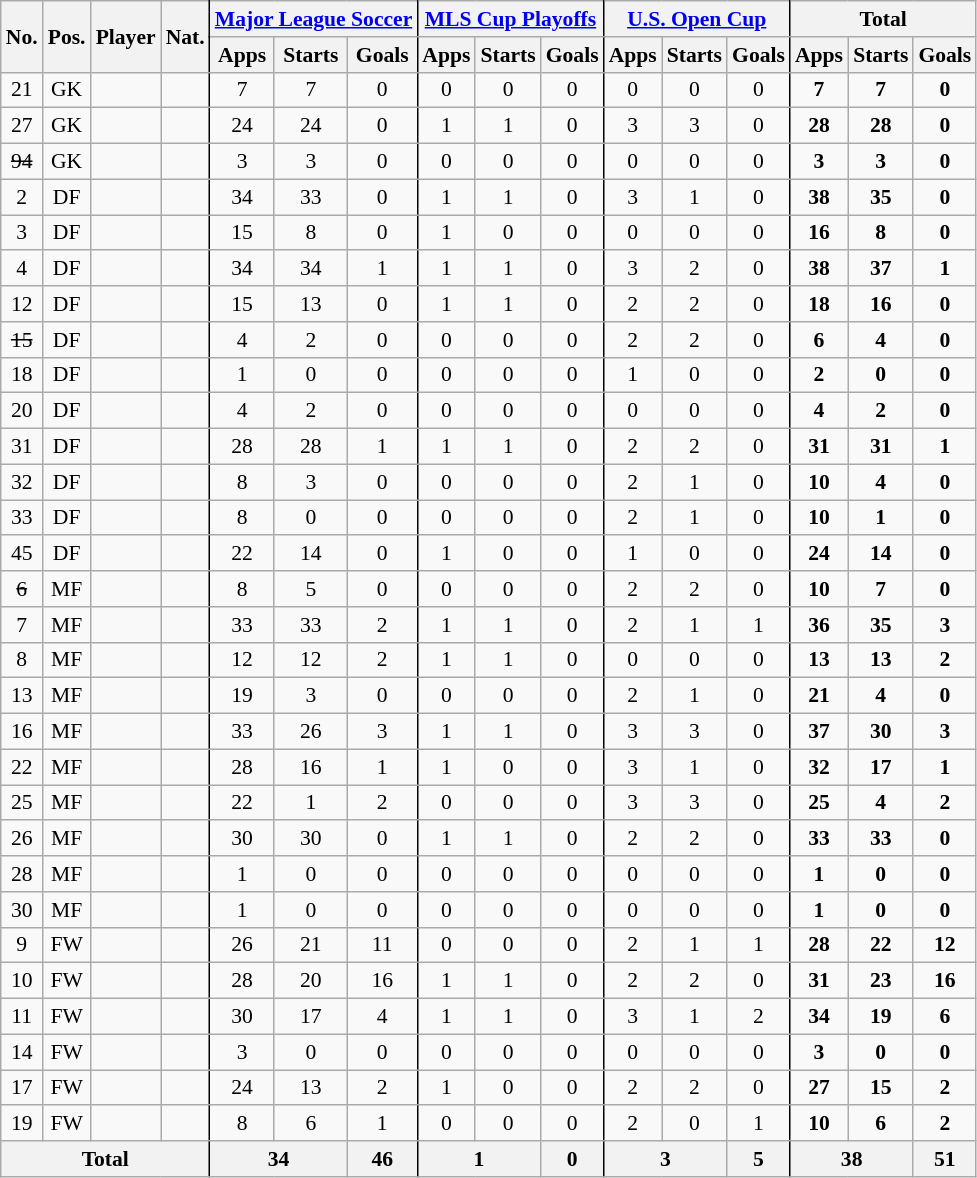<table class="wikitable sortable nowrap" style="text-align:center; font-size:90%;">
<tr>
<th rowspan="2">No.</th>
<th rowspan="2">Pos.</th>
<th rowspan="2">Player</th>
<th rowspan="2" style="border-right: 1pt black solid">Nat.</th>
<th colspan="3" style="border-right: 1pt black solid"><a href='#'>Major League Soccer</a></th>
<th colspan="3" style="border-right: 1pt black solid"><a href='#'>MLS Cup Playoffs</a></th>
<th colspan="3" style="border-right: 1pt black solid"><a href='#'>U.S. Open Cup</a></th>
<th colspan="3">Total</th>
</tr>
<tr>
<th>Apps</th>
<th>Starts</th>
<th style="border-right: 1pt black solid">Goals</th>
<th>Apps</th>
<th>Starts</th>
<th style="border-right: 1pt black solid">Goals</th>
<th>Apps</th>
<th>Starts</th>
<th style="border-right: 1pt black solid">Goals</th>
<th>Apps</th>
<th>Starts</th>
<th>Goals</th>
</tr>
<tr>
<td>21</td>
<td>GK</td>
<td align=left></td>
<td style="border-right: 1pt black solid"></td>
<td>7</td>
<td>7</td>
<td style="border-right: 1pt black solid">0</td>
<td>0</td>
<td>0</td>
<td style="border-right: 1pt black solid">0</td>
<td>0</td>
<td>0</td>
<td style="border-right: 1pt black solid">0</td>
<td><strong>7</strong></td>
<td><strong>7</strong></td>
<td><strong>0</strong></td>
</tr>
<tr>
<td>27</td>
<td>GK</td>
<td align=left></td>
<td style="border-right: 1pt black solid"></td>
<td>24</td>
<td>24</td>
<td style="border-right: 1pt black solid">0</td>
<td>1</td>
<td>1</td>
<td style="border-right: 1pt black solid">0</td>
<td>3</td>
<td>3</td>
<td style="border-right: 1pt black solid">0</td>
<td><strong>28</strong></td>
<td><strong>28</strong></td>
<td><strong>0</strong></td>
</tr>
<tr>
<td><s>94</s></td>
<td>GK</td>
<td align=left></td>
<td style="border-right: 1pt black solid"></td>
<td>3</td>
<td>3</td>
<td style="border-right: 1pt black solid">0</td>
<td>0</td>
<td>0</td>
<td style="border-right: 1pt black solid">0</td>
<td>0</td>
<td>0</td>
<td style="border-right: 1pt black solid">0</td>
<td><strong>3</strong></td>
<td><strong>3</strong></td>
<td><strong>0</strong></td>
</tr>
<tr>
<td>2</td>
<td>DF</td>
<td align=left></td>
<td style="border-right: 1pt black solid"></td>
<td>34</td>
<td>33</td>
<td style="border-right: 1pt black solid">0</td>
<td>1</td>
<td>1</td>
<td style="border-right: 1pt black solid">0</td>
<td>3</td>
<td>1</td>
<td style="border-right: 1pt black solid">0</td>
<td><strong>38</strong></td>
<td><strong>35</strong></td>
<td><strong>0</strong></td>
</tr>
<tr>
<td>3</td>
<td>DF</td>
<td align=left></td>
<td style="border-right: 1pt black solid"></td>
<td>15</td>
<td>8</td>
<td style="border-right: 1pt black solid">0</td>
<td>1</td>
<td>0</td>
<td style="border-right: 1pt black solid">0</td>
<td>0</td>
<td>0</td>
<td style="border-right: 1pt black solid">0</td>
<td><strong>16</strong></td>
<td><strong>8</strong></td>
<td><strong>0</strong></td>
</tr>
<tr>
<td>4</td>
<td>DF</td>
<td align=left></td>
<td style="border-right: 1pt black solid"></td>
<td>34</td>
<td>34</td>
<td style="border-right: 1pt black solid">1</td>
<td>1</td>
<td>1</td>
<td style="border-right: 1pt black solid">0</td>
<td>3</td>
<td>2</td>
<td style="border-right: 1pt black solid">0</td>
<td><strong>38</strong></td>
<td><strong>37</strong></td>
<td><strong>1</strong></td>
</tr>
<tr>
<td>12</td>
<td>DF</td>
<td align=left></td>
<td style="border-right: 1pt black solid"></td>
<td>15</td>
<td>13</td>
<td style="border-right: 1pt black solid">0</td>
<td>1</td>
<td>1</td>
<td style="border-right: 1pt black solid">0</td>
<td>2</td>
<td>2</td>
<td style="border-right: 1pt black solid">0</td>
<td><strong>18</strong></td>
<td><strong>16</strong></td>
<td><strong>0</strong></td>
</tr>
<tr>
<td><s>15</s></td>
<td>DF</td>
<td align=left></td>
<td style="border-right: 1pt black solid"></td>
<td>4</td>
<td>2</td>
<td style="border-right: 1pt black solid">0</td>
<td>0</td>
<td>0</td>
<td style="border-right: 1pt black solid">0</td>
<td>2</td>
<td>2</td>
<td style="border-right: 1pt black solid">0</td>
<td><strong>6</strong></td>
<td><strong>4</strong></td>
<td><strong>0</strong></td>
</tr>
<tr>
<td>18</td>
<td>DF</td>
<td align=left></td>
<td style="border-right: 1pt black solid"></td>
<td>1</td>
<td>0</td>
<td style="border-right: 1pt black solid">0</td>
<td>0</td>
<td>0</td>
<td style="border-right: 1pt black solid">0</td>
<td>1</td>
<td>0</td>
<td style="border-right: 1pt black solid">0</td>
<td><strong>2</strong></td>
<td><strong>0</strong></td>
<td><strong>0</strong></td>
</tr>
<tr>
<td>20</td>
<td>DF</td>
<td align=left></td>
<td style="border-right: 1pt black solid"></td>
<td>4</td>
<td>2</td>
<td style="border-right: 1pt black solid">0</td>
<td>0</td>
<td>0</td>
<td style="border-right: 1pt black solid">0</td>
<td>0</td>
<td>0</td>
<td style="border-right: 1pt black solid">0</td>
<td><strong>4</strong></td>
<td><strong>2</strong></td>
<td><strong>0</strong></td>
</tr>
<tr>
<td>31</td>
<td>DF</td>
<td align=left></td>
<td style="border-right: 1pt black solid"></td>
<td>28</td>
<td>28</td>
<td style="border-right: 1pt black solid">1</td>
<td>1</td>
<td>1</td>
<td style="border-right: 1pt black solid">0</td>
<td>2</td>
<td>2</td>
<td style="border-right: 1pt black solid">0</td>
<td><strong>31</strong></td>
<td><strong>31</strong></td>
<td><strong>1</strong></td>
</tr>
<tr>
<td>32</td>
<td>DF</td>
<td align=left></td>
<td style="border-right: 1pt black solid"></td>
<td>8</td>
<td>3</td>
<td style="border-right: 1pt black solid">0</td>
<td>0</td>
<td>0</td>
<td style="border-right: 1pt black solid">0</td>
<td>2</td>
<td>1</td>
<td style="border-right: 1pt black solid">0</td>
<td><strong>10</strong></td>
<td><strong>4</strong></td>
<td><strong>0</strong></td>
</tr>
<tr>
<td>33</td>
<td>DF</td>
<td align=left></td>
<td style="border-right: 1pt black solid"></td>
<td>8</td>
<td>0</td>
<td style="border-right: 1pt black solid">0</td>
<td>0</td>
<td>0</td>
<td style="border-right: 1pt black solid">0</td>
<td>2</td>
<td>1</td>
<td style="border-right: 1pt black solid">0</td>
<td><strong>10</strong></td>
<td><strong>1</strong></td>
<td><strong>0</strong></td>
</tr>
<tr>
<td>45</td>
<td>DF</td>
<td align=left></td>
<td style="border-right: 1pt black solid"></td>
<td>22</td>
<td>14</td>
<td style="border-right: 1pt black solid">0</td>
<td>1</td>
<td>0</td>
<td style="border-right: 1pt black solid">0</td>
<td>1</td>
<td>0</td>
<td style="border-right: 1pt black solid">0</td>
<td><strong>24</strong></td>
<td><strong>14</strong></td>
<td><strong>0</strong></td>
</tr>
<tr>
<td><s>6</s></td>
<td>MF</td>
<td align=left></td>
<td style="border-right: 1pt black solid"></td>
<td>8</td>
<td>5</td>
<td style="border-right: 1pt black solid">0</td>
<td>0</td>
<td>0</td>
<td style="border-right: 1pt black solid">0</td>
<td>2</td>
<td>2</td>
<td style="border-right: 1pt black solid">0</td>
<td><strong>10</strong></td>
<td><strong>7</strong></td>
<td><strong>0</strong></td>
</tr>
<tr>
<td>7</td>
<td>MF</td>
<td align=left></td>
<td style="border-right: 1pt black solid"></td>
<td>33</td>
<td>33</td>
<td style="border-right: 1pt black solid">2</td>
<td>1</td>
<td>1</td>
<td style="border-right: 1pt black solid">0</td>
<td>2</td>
<td>1</td>
<td style="border-right: 1pt black solid">1</td>
<td><strong>36</strong></td>
<td><strong>35</strong></td>
<td><strong>3</strong></td>
</tr>
<tr>
<td>8</td>
<td>MF</td>
<td align=left></td>
<td style="border-right: 1pt black solid"></td>
<td>12</td>
<td>12</td>
<td style="border-right: 1pt black solid">2</td>
<td>1</td>
<td>1</td>
<td style="border-right: 1pt black solid">0</td>
<td>0</td>
<td>0</td>
<td style="border-right: 1pt black solid">0</td>
<td><strong>13</strong></td>
<td><strong>13</strong></td>
<td><strong>2</strong></td>
</tr>
<tr>
<td>13</td>
<td>MF</td>
<td align=left></td>
<td style="border-right: 1pt black solid"></td>
<td>19</td>
<td>3</td>
<td style="border-right: 1pt black solid">0</td>
<td>0</td>
<td>0</td>
<td style="border-right: 1pt black solid">0</td>
<td>2</td>
<td>1</td>
<td style="border-right: 1pt black solid">0</td>
<td><strong>21</strong></td>
<td><strong>4</strong></td>
<td><strong>0</strong></td>
</tr>
<tr>
<td>16</td>
<td>MF</td>
<td align=left></td>
<td style="border-right: 1pt black solid"></td>
<td>33</td>
<td>26</td>
<td style="border-right: 1pt black solid">3</td>
<td>1</td>
<td>1</td>
<td style="border-right: 1pt black solid">0</td>
<td>3</td>
<td>3</td>
<td style="border-right: 1pt black solid">0</td>
<td><strong>37</strong></td>
<td><strong>30</strong></td>
<td><strong>3</strong></td>
</tr>
<tr>
<td>22</td>
<td>MF</td>
<td align=left></td>
<td style="border-right: 1pt black solid"></td>
<td>28</td>
<td>16</td>
<td style="border-right: 1pt black solid">1</td>
<td>1</td>
<td>0</td>
<td style="border-right: 1pt black solid">0</td>
<td>3</td>
<td>1</td>
<td style="border-right: 1pt black solid">0</td>
<td><strong>32</strong></td>
<td><strong>17</strong></td>
<td><strong>1</strong></td>
</tr>
<tr>
<td>25</td>
<td>MF</td>
<td align=left></td>
<td style="border-right: 1pt black solid"></td>
<td>22</td>
<td>1</td>
<td style="border-right: 1pt black solid">2</td>
<td>0</td>
<td>0</td>
<td style="border-right: 1pt black solid">0</td>
<td>3</td>
<td>3</td>
<td style="border-right: 1pt black solid">0</td>
<td><strong>25</strong></td>
<td><strong>4</strong></td>
<td><strong>2</strong></td>
</tr>
<tr>
<td>26</td>
<td>MF</td>
<td align=left></td>
<td style="border-right: 1pt black solid"></td>
<td>30</td>
<td>30</td>
<td style="border-right: 1pt black solid">0</td>
<td>1</td>
<td>1</td>
<td style="border-right: 1pt black solid">0</td>
<td>2</td>
<td>2</td>
<td style="border-right: 1pt black solid">0</td>
<td><strong>33</strong></td>
<td><strong>33</strong></td>
<td><strong>0</strong></td>
</tr>
<tr>
<td>28</td>
<td>MF</td>
<td align=left></td>
<td style="border-right: 1pt black solid"></td>
<td>1</td>
<td>0</td>
<td style="border-right: 1pt black solid">0</td>
<td>0</td>
<td>0</td>
<td style="border-right: 1pt black solid">0</td>
<td>0</td>
<td>0</td>
<td style="border-right: 1pt black solid">0</td>
<td><strong>1</strong></td>
<td><strong>0</strong></td>
<td><strong>0</strong></td>
</tr>
<tr>
<td>30</td>
<td>MF</td>
<td align=left></td>
<td style="border-right: 1pt black solid"></td>
<td>1</td>
<td>0</td>
<td style="border-right: 1pt black solid">0</td>
<td>0</td>
<td>0</td>
<td style="border-right: 1pt black solid">0</td>
<td>0</td>
<td>0</td>
<td style="border-right: 1pt black solid">0</td>
<td><strong>1</strong></td>
<td><strong>0</strong></td>
<td><strong>0</strong></td>
</tr>
<tr>
<td>9</td>
<td>FW</td>
<td align=left></td>
<td style="border-right: 1pt black solid"></td>
<td>26</td>
<td>21</td>
<td style="border-right: 1pt black solid">11</td>
<td>0</td>
<td>0</td>
<td style="border-right: 1pt black solid">0</td>
<td>2</td>
<td>1</td>
<td style="border-right: 1pt black solid">1</td>
<td><strong>28</strong></td>
<td><strong>22</strong></td>
<td><strong>12</strong></td>
</tr>
<tr>
<td>10</td>
<td>FW</td>
<td align=left></td>
<td style="border-right: 1pt black solid"></td>
<td>28</td>
<td>20</td>
<td style="border-right: 1pt black solid">16</td>
<td>1</td>
<td>1</td>
<td style="border-right: 1pt black solid">0</td>
<td>2</td>
<td>2</td>
<td style="border-right: 1pt black solid">0</td>
<td><strong>31</strong></td>
<td><strong>23</strong></td>
<td><strong>16</strong></td>
</tr>
<tr>
<td>11</td>
<td>FW</td>
<td align=left></td>
<td style="border-right: 1pt black solid"></td>
<td>30</td>
<td>17</td>
<td style="border-right: 1pt black solid">4</td>
<td>1</td>
<td>1</td>
<td style="border-right: 1pt black solid">0</td>
<td>3</td>
<td>1</td>
<td style="border-right: 1pt black solid">2</td>
<td><strong>34</strong></td>
<td><strong>19</strong></td>
<td><strong>6</strong></td>
</tr>
<tr>
<td>14</td>
<td>FW</td>
<td align=left></td>
<td style="border-right: 1pt black solid"></td>
<td>3</td>
<td>0</td>
<td style="border-right: 1pt black solid">0</td>
<td>0</td>
<td>0</td>
<td style="border-right: 1pt black solid">0</td>
<td>0</td>
<td>0</td>
<td style="border-right: 1pt black solid">0</td>
<td><strong>3</strong></td>
<td><strong>0</strong></td>
<td><strong>0</strong></td>
</tr>
<tr>
<td>17</td>
<td>FW</td>
<td align=left></td>
<td style="border-right: 1pt black solid"></td>
<td>24</td>
<td>13</td>
<td style="border-right: 1pt black solid">2</td>
<td>1</td>
<td>0</td>
<td style="border-right: 1pt black solid">0</td>
<td>2</td>
<td>2</td>
<td style="border-right: 1pt black solid">0</td>
<td><strong>27</strong></td>
<td><strong>15</strong></td>
<td><strong>2</strong></td>
</tr>
<tr>
<td>19</td>
<td>FW</td>
<td align=left></td>
<td style="border-right: 1pt black solid"></td>
<td>8</td>
<td>6</td>
<td style="border-right: 1pt black solid">1</td>
<td>0</td>
<td>0</td>
<td style="border-right: 1pt black solid">0</td>
<td>2</td>
<td>0</td>
<td style="border-right: 1pt black solid">1</td>
<td><strong>10</strong></td>
<td><strong>6</strong></td>
<td><strong>2</strong></td>
</tr>
<tr class="sortbottom">
<th colspan=4 style="border-right: 1pt black solid">Total</th>
<th colspan=2>34</th>
<th style="border-right: 1pt black solid">46</th>
<th colspan=2>1</th>
<th style="border-right: 1pt black solid">0</th>
<th colspan=2>3</th>
<th style="border-right: 1pt black solid">5</th>
<th colspan=2>38</th>
<th>51</th>
</tr>
</table>
